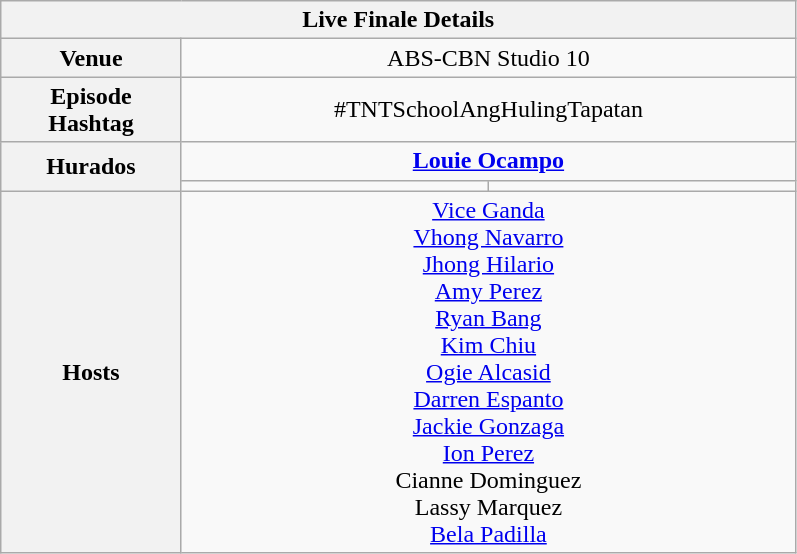<table class="wikitable  mw-collapsible" style="font-size:100%; width:42%">
<tr>
<th colspan="3">Live Finale Details</th>
</tr>
<tr>
<th width="12%">Venue</th>
<td colspan="2" align="center" width="30%">ABS-CBN Studio 10</td>
</tr>
<tr>
<th>Episode Hashtag</th>
<td colspan="2" align="center">#TNTSchoolAngHulingTapatan</td>
</tr>
<tr>
<th rowspan="2">Hurados</th>
<td colspan="2" align="center"><strong><a href='#'>Louie Ocampo</a></strong></td>
</tr>
<tr>
<td align="center" width="21%"></td>
<td align="center" width="21%"></td>
</tr>
<tr>
<th>Hosts</th>
<td colspan="2" align="center"><a href='#'>Vice Ganda</a><br><a href='#'>Vhong Navarro</a><br><a href='#'>Jhong Hilario</a><br><a href='#'>Amy Perez</a><br><a href='#'>Ryan Bang</a><br><a href='#'>Kim Chiu</a><br><a href='#'>Ogie Alcasid</a><br><a href='#'>Darren Espanto</a><br><a href='#'>Jackie Gonzaga</a><br><a href='#'>Ion Perez</a><br>Cianne Dominguez<br>Lassy Marquez<br><a href='#'>Bela Padilla</a> </td>
</tr>
</table>
